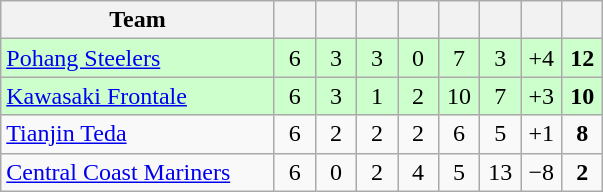<table class="wikitable" style="text-align:center;">
<tr>
<th width=175>Team</th>
<th width=20></th>
<th width=20></th>
<th width=20></th>
<th width=20></th>
<th width=20></th>
<th width=20></th>
<th width=20></th>
<th width=20></th>
</tr>
<tr style="background:#cfc;">
<td align="left"> <a href='#'>Pohang Steelers</a></td>
<td>6</td>
<td>3</td>
<td>3</td>
<td>0</td>
<td>7</td>
<td>3</td>
<td>+4</td>
<td><strong>12</strong></td>
</tr>
<tr style="background:#cfc;">
<td align="left"> <a href='#'>Kawasaki Frontale</a></td>
<td>6</td>
<td>3</td>
<td>1</td>
<td>2</td>
<td>10</td>
<td>7</td>
<td>+3</td>
<td><strong>10</strong></td>
</tr>
<tr>
<td align="left"> <a href='#'>Tianjin Teda</a></td>
<td>6</td>
<td>2</td>
<td>2</td>
<td>2</td>
<td>6</td>
<td>5</td>
<td>+1</td>
<td><strong>8</strong></td>
</tr>
<tr>
<td align="left"> <a href='#'>Central Coast Mariners</a></td>
<td>6</td>
<td>0</td>
<td>2</td>
<td>4</td>
<td>5</td>
<td>13</td>
<td>−8</td>
<td><strong>2</strong></td>
</tr>
</table>
